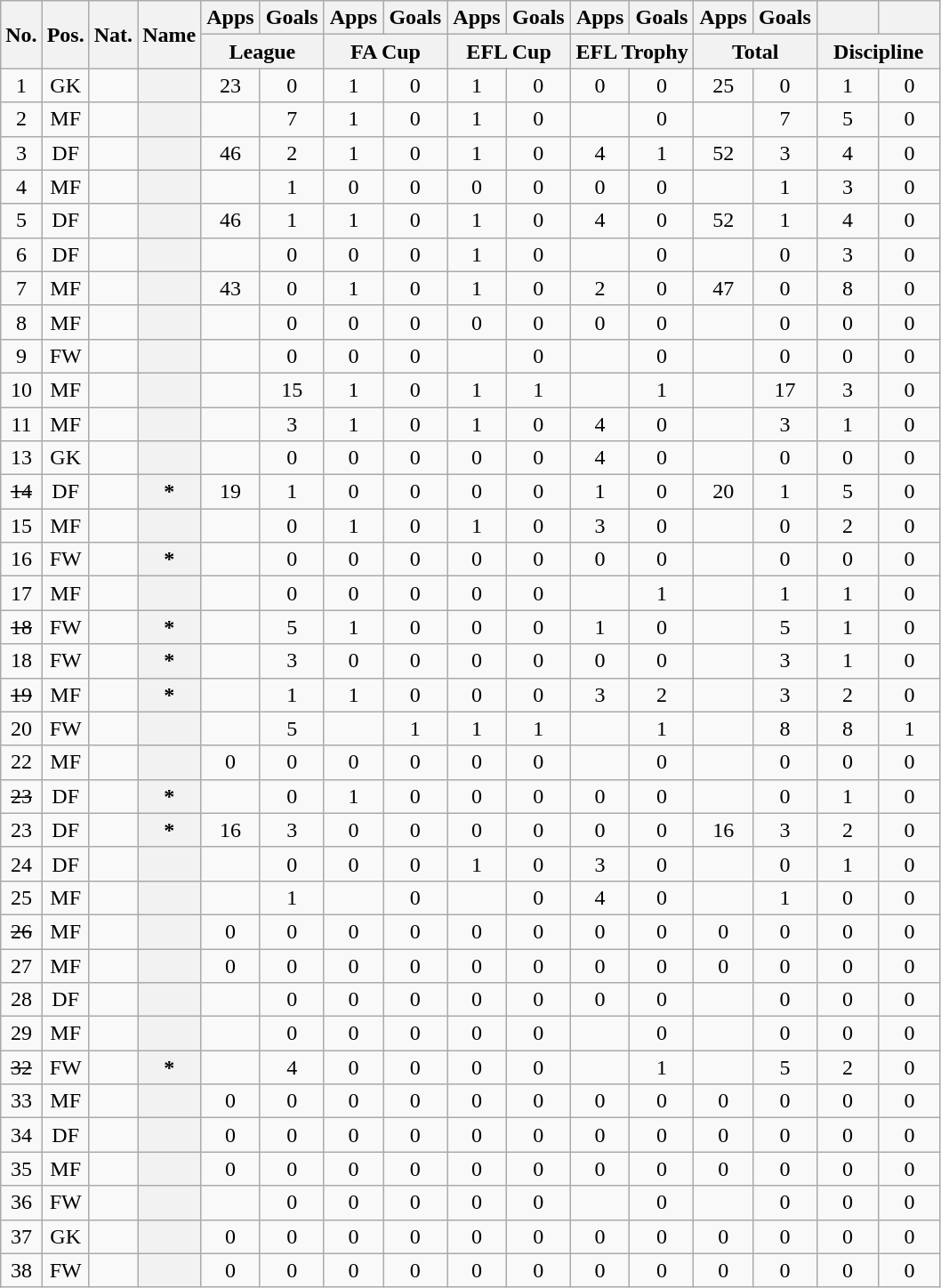<table class="wikitable sortable plainrowheaders" style="text-align:center">
<tr>
<th scope="col" rowspan="2">No.</th>
<th scope="col" rowspan="2">Pos.</th>
<th scope="col" rowspan="2">Nat.</th>
<th scope="col" rowspan="2">Name</th>
<th scope="col">Apps</th>
<th scope="col">Goals</th>
<th scope="col">Apps</th>
<th scope="col">Goals</th>
<th scope="col">Apps</th>
<th scope="col">Goals</th>
<th scope="col">Apps</th>
<th scope="col">Goals</th>
<th scope="col">Apps</th>
<th scope="col">Goals</th>
<th scope="col"></th>
<th scope="col"></th>
</tr>
<tr class="unsortable">
<th colspan="2" width="85">League</th>
<th colspan="2" width="85">FA Cup</th>
<th colspan="2" width="85">EFL Cup</th>
<th colspan="2" width="85">EFL Trophy</th>
<th colspan="2" width="85">Total</th>
<th colspan="2" width="85">Discipline</th>
</tr>
<tr>
<td>1</td>
<td>GK</td>
<td></td>
<th scope="row"></th>
<td>23</td>
<td>0</td>
<td>1</td>
<td>0</td>
<td>1</td>
<td>0</td>
<td>0</td>
<td>0</td>
<td>25</td>
<td>0</td>
<td>1</td>
<td>0</td>
</tr>
<tr>
<td>2</td>
<td>MF</td>
<td></td>
<th scope="row"></th>
<td></td>
<td>7</td>
<td>1</td>
<td>0</td>
<td>1</td>
<td>0</td>
<td></td>
<td>0</td>
<td></td>
<td>7</td>
<td>5</td>
<td>0</td>
</tr>
<tr>
<td>3</td>
<td>DF</td>
<td></td>
<th scope="row"></th>
<td>46</td>
<td>2</td>
<td>1</td>
<td>0</td>
<td>1</td>
<td>0</td>
<td>4</td>
<td>1</td>
<td>52</td>
<td>3</td>
<td>4</td>
<td>0</td>
</tr>
<tr>
<td>4</td>
<td>MF</td>
<td></td>
<th scope="row"></th>
<td></td>
<td>1</td>
<td>0</td>
<td>0</td>
<td>0</td>
<td>0</td>
<td>0</td>
<td>0</td>
<td></td>
<td>1</td>
<td>3</td>
<td>0</td>
</tr>
<tr>
<td>5</td>
<td>DF</td>
<td></td>
<th scope="row"></th>
<td>46</td>
<td>1</td>
<td>1</td>
<td>0</td>
<td>1</td>
<td>0</td>
<td>4</td>
<td>0</td>
<td>52</td>
<td>1</td>
<td>4</td>
<td>0</td>
</tr>
<tr>
<td>6</td>
<td>DF</td>
<td></td>
<th scope="row"></th>
<td></td>
<td>0</td>
<td>0</td>
<td>0</td>
<td>1</td>
<td>0</td>
<td></td>
<td>0</td>
<td></td>
<td>0</td>
<td>3</td>
<td>0</td>
</tr>
<tr>
<td>7</td>
<td>MF</td>
<td></td>
<th scope="row"></th>
<td>43</td>
<td>0</td>
<td>1</td>
<td>0</td>
<td>1</td>
<td>0</td>
<td>2</td>
<td>0</td>
<td>47</td>
<td>0</td>
<td>8</td>
<td>0</td>
</tr>
<tr>
<td>8</td>
<td>MF</td>
<td></td>
<th scope="row"></th>
<td></td>
<td>0</td>
<td>0</td>
<td>0</td>
<td>0</td>
<td>0</td>
<td>0</td>
<td>0</td>
<td></td>
<td>0</td>
<td>0</td>
<td>0</td>
</tr>
<tr>
<td>9</td>
<td>FW</td>
<td></td>
<th scope="row"></th>
<td></td>
<td>0</td>
<td>0</td>
<td>0</td>
<td></td>
<td>0</td>
<td></td>
<td>0</td>
<td></td>
<td>0</td>
<td>0</td>
<td>0</td>
</tr>
<tr>
<td>10</td>
<td>MF</td>
<td></td>
<th scope="row"></th>
<td></td>
<td>15</td>
<td>1</td>
<td>0</td>
<td>1</td>
<td>1</td>
<td></td>
<td>1</td>
<td></td>
<td>17</td>
<td>3</td>
<td>0</td>
</tr>
<tr>
<td>11</td>
<td>MF</td>
<td></td>
<th scope="row"></th>
<td></td>
<td>3</td>
<td>1</td>
<td>0</td>
<td>1</td>
<td>0</td>
<td>4</td>
<td>0</td>
<td></td>
<td>3</td>
<td>1</td>
<td>0</td>
</tr>
<tr>
<td>13</td>
<td>GK</td>
<td></td>
<th scope="row"></th>
<td></td>
<td>0</td>
<td>0</td>
<td>0</td>
<td>0</td>
<td>0</td>
<td>4</td>
<td>0</td>
<td></td>
<td>0</td>
<td>0</td>
<td>0</td>
</tr>
<tr>
<td><s>14</s> </td>
<td>DF</td>
<td></td>
<th scope="row"><em></em> *</th>
<td>19</td>
<td>1</td>
<td>0</td>
<td>0</td>
<td>0</td>
<td>0</td>
<td>1</td>
<td>0</td>
<td>20</td>
<td>1</td>
<td>5</td>
<td>0</td>
</tr>
<tr>
<td>15</td>
<td>MF</td>
<td></td>
<th scope="row"></th>
<td></td>
<td>0</td>
<td>1</td>
<td>0</td>
<td>1</td>
<td>0</td>
<td>3</td>
<td>0</td>
<td></td>
<td>0</td>
<td>2</td>
<td>0</td>
</tr>
<tr>
<td>16</td>
<td>FW</td>
<td></td>
<th scope="row"><em></em> *</th>
<td></td>
<td>0</td>
<td>0</td>
<td>0</td>
<td>0</td>
<td>0</td>
<td>0</td>
<td>0</td>
<td></td>
<td>0</td>
<td>0</td>
<td>0</td>
</tr>
<tr>
<td>17</td>
<td>MF</td>
<td></td>
<th scope="row"></th>
<td></td>
<td>0</td>
<td>0</td>
<td>0</td>
<td>0</td>
<td>0</td>
<td></td>
<td>1</td>
<td></td>
<td>1</td>
<td>1</td>
<td>0</td>
</tr>
<tr>
<td><s>18</s> </td>
<td>FW</td>
<td></td>
<th scope="row"><em></em> *</th>
<td></td>
<td>5</td>
<td>1</td>
<td>0</td>
<td>0</td>
<td>0</td>
<td>1</td>
<td>0</td>
<td></td>
<td>5</td>
<td>1</td>
<td>0</td>
</tr>
<tr>
<td>18</td>
<td>FW</td>
<td></td>
<th scope="row"><em></em> *</th>
<td></td>
<td>3</td>
<td>0</td>
<td>0</td>
<td>0</td>
<td>0</td>
<td>0</td>
<td>0</td>
<td></td>
<td>3</td>
<td>1</td>
<td>0</td>
</tr>
<tr>
<td><s>19</s> </td>
<td>MF</td>
<td></td>
<th scope="row"><em></em> *</th>
<td></td>
<td>1</td>
<td>1</td>
<td>0</td>
<td>0</td>
<td>0</td>
<td>3</td>
<td>2</td>
<td></td>
<td>3</td>
<td>2</td>
<td>0</td>
</tr>
<tr>
<td>20</td>
<td>FW</td>
<td></td>
<th scope="row"></th>
<td></td>
<td>5</td>
<td></td>
<td>1</td>
<td>1</td>
<td>1</td>
<td></td>
<td>1</td>
<td></td>
<td>8</td>
<td>8</td>
<td>1</td>
</tr>
<tr>
<td>22</td>
<td>MF</td>
<td></td>
<th scope="row"></th>
<td>0</td>
<td>0</td>
<td>0</td>
<td>0</td>
<td>0</td>
<td>0</td>
<td></td>
<td>0</td>
<td></td>
<td>0</td>
<td>0</td>
<td>0</td>
</tr>
<tr>
<td><s>23</s> </td>
<td>DF</td>
<td></td>
<th scope="row"><em></em> *</th>
<td></td>
<td>0</td>
<td>1</td>
<td>0</td>
<td>0</td>
<td>0</td>
<td>0</td>
<td>0</td>
<td></td>
<td>0</td>
<td>1</td>
<td>0</td>
</tr>
<tr>
<td>23</td>
<td>DF</td>
<td></td>
<th scope="row"><em></em> *</th>
<td>16</td>
<td>3</td>
<td>0</td>
<td>0</td>
<td>0</td>
<td>0</td>
<td>0</td>
<td>0</td>
<td>16</td>
<td>3</td>
<td>2</td>
<td>0</td>
</tr>
<tr>
<td>24</td>
<td>DF</td>
<td></td>
<th scope="row"></th>
<td></td>
<td>0</td>
<td>0</td>
<td>0</td>
<td>1</td>
<td>0</td>
<td>3</td>
<td>0</td>
<td></td>
<td>0</td>
<td>1</td>
<td>0</td>
</tr>
<tr>
<td>25</td>
<td>MF</td>
<td></td>
<th scope="row"></th>
<td></td>
<td>1</td>
<td></td>
<td>0</td>
<td></td>
<td>0</td>
<td>4</td>
<td>0</td>
<td></td>
<td>1</td>
<td>0</td>
<td>0</td>
</tr>
<tr>
<td><s>26</s> </td>
<td>MF</td>
<td></td>
<th scope="row"></th>
<td>0</td>
<td>0</td>
<td>0</td>
<td>0</td>
<td>0</td>
<td>0</td>
<td>0</td>
<td>0</td>
<td>0</td>
<td>0</td>
<td>0</td>
<td>0</td>
</tr>
<tr>
<td>27</td>
<td>MF</td>
<td></td>
<th scope="row"></th>
<td>0</td>
<td>0</td>
<td>0</td>
<td>0</td>
<td>0</td>
<td>0</td>
<td>0</td>
<td>0</td>
<td>0</td>
<td>0</td>
<td>0</td>
<td>0</td>
</tr>
<tr>
<td>28</td>
<td>DF</td>
<td></td>
<th scope="row"></th>
<td></td>
<td>0</td>
<td>0</td>
<td>0</td>
<td>0</td>
<td>0</td>
<td>0</td>
<td>0</td>
<td></td>
<td>0</td>
<td>0</td>
<td>0</td>
</tr>
<tr>
<td>29</td>
<td>MF</td>
<td></td>
<th scope="row"></th>
<td></td>
<td>0</td>
<td>0</td>
<td>0</td>
<td>0</td>
<td>0</td>
<td></td>
<td>0</td>
<td></td>
<td>0</td>
<td>0</td>
<td>0</td>
</tr>
<tr>
<td><s>32</s> </td>
<td>FW</td>
<td></td>
<th scope="row"><em></em> *</th>
<td></td>
<td>4</td>
<td>0</td>
<td>0</td>
<td>0</td>
<td>0</td>
<td></td>
<td>1</td>
<td></td>
<td>5</td>
<td>2</td>
<td>0</td>
</tr>
<tr>
<td>33</td>
<td>MF</td>
<td></td>
<th scope="row"></th>
<td>0</td>
<td>0</td>
<td>0</td>
<td>0</td>
<td>0</td>
<td>0</td>
<td>0</td>
<td>0</td>
<td>0</td>
<td>0</td>
<td>0</td>
<td>0</td>
</tr>
<tr>
<td>34</td>
<td>DF</td>
<td></td>
<th scope="row"></th>
<td>0</td>
<td>0</td>
<td>0</td>
<td>0</td>
<td>0</td>
<td>0</td>
<td>0</td>
<td>0</td>
<td>0</td>
<td>0</td>
<td>0</td>
<td>0</td>
</tr>
<tr>
<td>35</td>
<td>MF</td>
<td></td>
<th scope="row"></th>
<td>0</td>
<td>0</td>
<td>0</td>
<td>0</td>
<td>0</td>
<td>0</td>
<td>0</td>
<td>0</td>
<td>0</td>
<td>0</td>
<td>0</td>
<td>0</td>
</tr>
<tr>
<td>36</td>
<td>FW</td>
<td></td>
<th scope="row"></th>
<td></td>
<td>0</td>
<td>0</td>
<td>0</td>
<td>0</td>
<td>0</td>
<td></td>
<td>0</td>
<td></td>
<td>0</td>
<td>0</td>
<td>0</td>
</tr>
<tr>
<td>37</td>
<td>GK</td>
<td></td>
<th scope="row"></th>
<td>0</td>
<td>0</td>
<td>0</td>
<td>0</td>
<td>0</td>
<td>0</td>
<td>0</td>
<td>0</td>
<td>0</td>
<td>0</td>
<td>0</td>
<td>0</td>
</tr>
<tr>
<td>38</td>
<td>FW</td>
<td></td>
<th scope="row"></th>
<td>0</td>
<td>0</td>
<td>0</td>
<td>0</td>
<td>0</td>
<td>0</td>
<td>0</td>
<td>0</td>
<td>0</td>
<td>0</td>
<td>0</td>
<td>0</td>
</tr>
</table>
